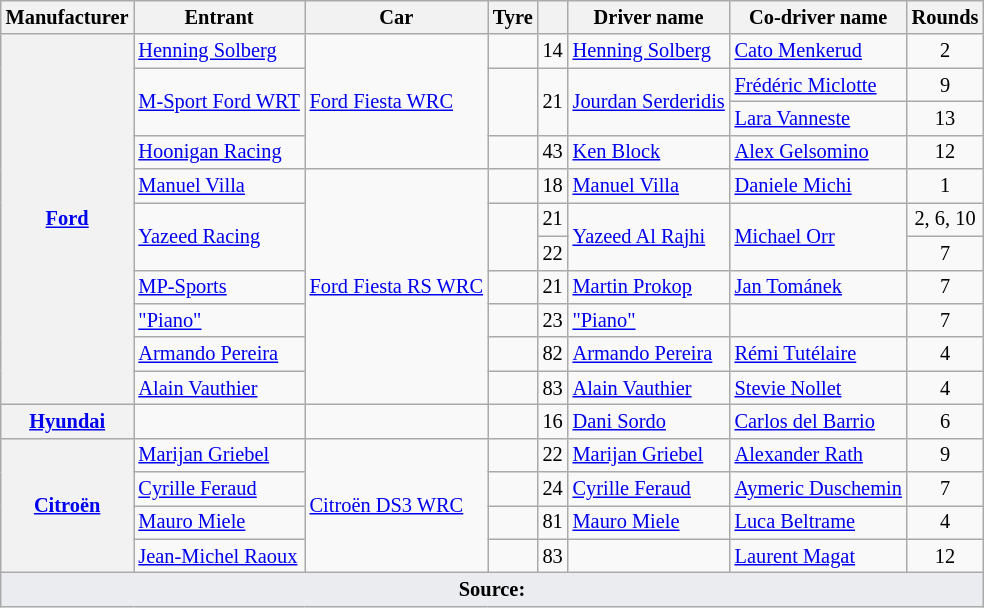<table class="wikitable" style="font-size: 85%;">
<tr>
<th>Manufacturer</th>
<th>Entrant</th>
<th>Car</th>
<th>Tyre</th>
<th></th>
<th>Driver name</th>
<th>Co-driver name</th>
<th>Rounds</th>
</tr>
<tr>
<th rowspan=11><a href='#'>Ford</a></th>
<td> <a href='#'>Henning Solberg</a></td>
<td rowspan="4"><a href='#'>Ford Fiesta WRC</a></td>
<td align="center"></td>
<td align="center">14</td>
<td> <a href='#'>Henning Solberg</a></td>
<td> <a href='#'>Cato Menkerud</a></td>
<td align="center">2</td>
</tr>
<tr>
<td rowspan=2> <a href='#'>M-Sport Ford WRT</a></td>
<td rowspan=2 align="center"></td>
<td rowspan=2 align="center">21</td>
<td rowspan=2> <a href='#'>Jourdan Serderidis</a></td>
<td> <a href='#'>Frédéric Miclotte</a></td>
<td align=center>9</td>
</tr>
<tr>
<td> <a href='#'>Lara Vanneste</a></td>
<td align=center>13</td>
</tr>
<tr>
<td> <a href='#'>Hoonigan Racing</a></td>
<td align="center"></td>
<td align="center">43</td>
<td> <a href='#'>Ken Block</a></td>
<td> <a href='#'>Alex Gelsomino</a></td>
<td align="center">12</td>
</tr>
<tr>
<td> <a href='#'>Manuel Villa</a></td>
<td rowspan=7><a href='#'>Ford Fiesta RS WRC</a></td>
<td align="center"></td>
<td align="center">18</td>
<td> <a href='#'>Manuel Villa</a></td>
<td> <a href='#'>Daniele Michi</a></td>
<td align="center">1</td>
</tr>
<tr>
<td rowspan=2> <a href='#'>Yazeed Racing</a></td>
<td rowspan=2 align="center"></td>
<td align="center">21</td>
<td rowspan=2> <a href='#'>Yazeed Al Rajhi</a></td>
<td rowspan=2> <a href='#'>Michael Orr</a></td>
<td align="center">2, 6, 10</td>
</tr>
<tr>
<td align="center">22</td>
<td align="center">7</td>
</tr>
<tr>
<td> <a href='#'>MP-Sports</a></td>
<td align="center"></td>
<td align="center">21</td>
<td> <a href='#'>Martin Prokop</a></td>
<td> <a href='#'>Jan Tománek</a></td>
<td align="center">7</td>
</tr>
<tr>
<td> <a href='#'>"Piano"</a></td>
<td align="center"></td>
<td align="center">23</td>
<td> <a href='#'>"Piano"</a></td>
<td></td>
<td align="center">7</td>
</tr>
<tr>
<td> <a href='#'>Armando Pereira</a></td>
<td align="center"></td>
<td align="center">82</td>
<td> <a href='#'>Armando Pereira</a></td>
<td> <a href='#'>Rémi Tutélaire</a></td>
<td align="center">4</td>
</tr>
<tr>
<td> <a href='#'>Alain Vauthier</a></td>
<td align="center"></td>
<td align="center">83</td>
<td> <a href='#'>Alain Vauthier</a></td>
<td> <a href='#'>Stevie Nollet</a></td>
<td align="center">4</td>
</tr>
<tr>
<th><a href='#'>Hyundai</a></th>
<td></td>
<td></td>
<td align=center></td>
<td align=center>16</td>
<td> <a href='#'>Dani Sordo</a></td>
<td> <a href='#'>Carlos del Barrio</a></td>
<td align=center>6</td>
</tr>
<tr>
<th rowspan=4><a href='#'>Citroën</a></th>
<td> <a href='#'>Marijan Griebel</a></td>
<td rowspan=4><a href='#'>Citroën DS3 WRC</a></td>
<td align="center"></td>
<td align="center">22</td>
<td> <a href='#'>Marijan Griebel</a></td>
<td> <a href='#'>Alexander Rath</a></td>
<td align="center">9</td>
</tr>
<tr>
<td> <a href='#'>Cyrille Feraud</a></td>
<td align="center"></td>
<td align="center">24</td>
<td> <a href='#'>Cyrille Feraud</a></td>
<td> <a href='#'>Aymeric Duschemin</a></td>
<td align="center">7</td>
</tr>
<tr>
<td> <a href='#'>Mauro Miele</a></td>
<td align="center"></td>
<td align="center">81</td>
<td> <a href='#'>Mauro Miele</a></td>
<td> <a href='#'>Luca Beltrame</a></td>
<td align="center">4</td>
</tr>
<tr>
<td> <a href='#'>Jean-Michel Raoux</a></td>
<td align="center"></td>
<td align="center">83</td>
<td></td>
<td> <a href='#'>Laurent Magat</a></td>
<td align="center">12</td>
</tr>
<tr>
<td colspan="8" style="background-color:#EAECF0; text-align:center"><strong>Source:</strong></td>
</tr>
</table>
